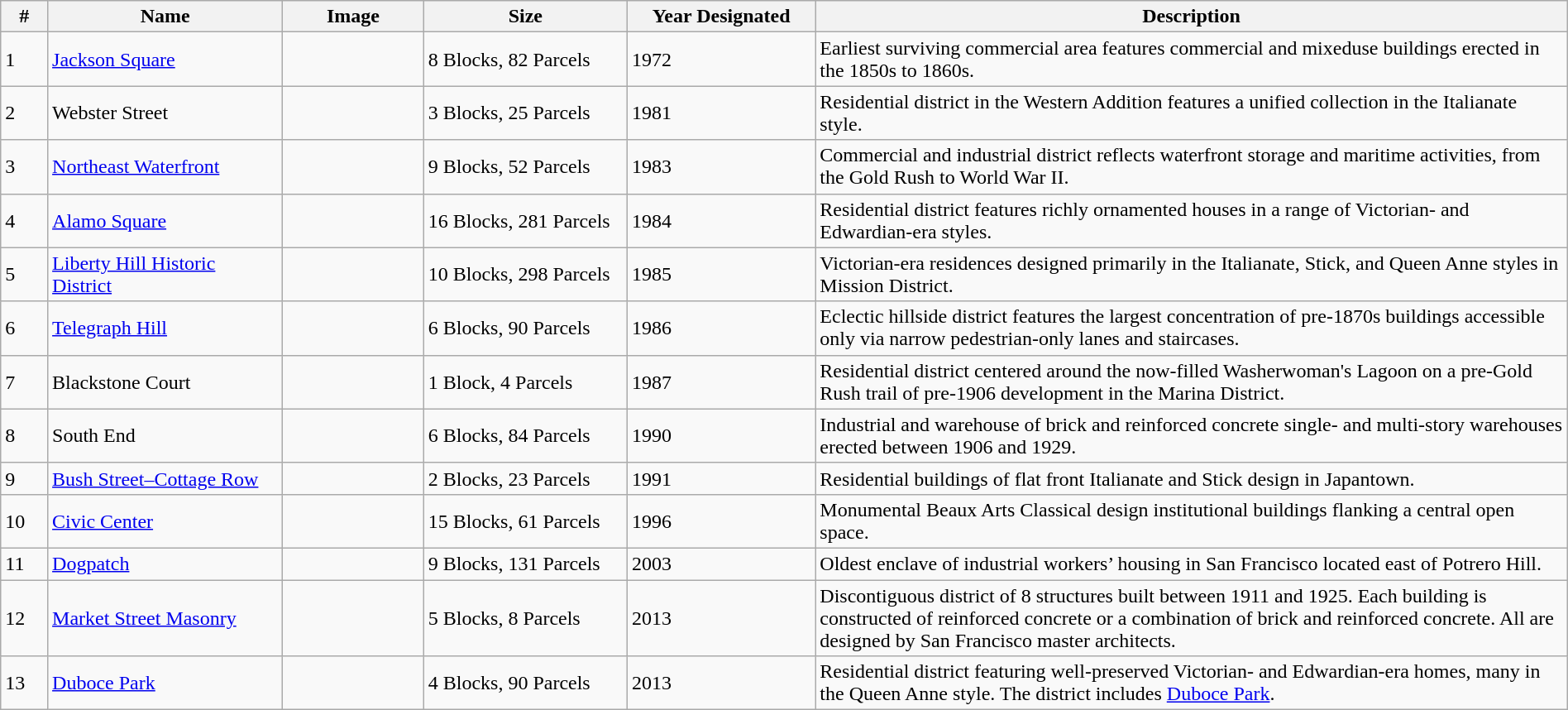<table class="wikitable sortable" style="width:100%">
<tr>
<th style="width:3%">#</th>
<th style="width:15%">Name</th>
<th class="unsortable" style="width:9%">Image</th>
<th style="width:13%">Size</th>
<th style="width:12%">Year Designated</th>
<th class="unsortable" style="width:48%">Description</th>
</tr>
<tr>
<td>1</td>
<td><a href='#'>Jackson Square</a></td>
<td></td>
<td>8 Blocks, 82 Parcels</td>
<td>1972</td>
<td>Earliest surviving commercial area features commercial and mixeduse buildings erected in the 1850s to 1860s.</td>
</tr>
<tr>
<td>2</td>
<td>Webster Street</td>
<td></td>
<td>3 Blocks, 25 Parcels</td>
<td>1981</td>
<td>Residential district in the Western Addition features a unified collection in the Italianate style.</td>
</tr>
<tr>
<td>3</td>
<td><a href='#'>Northeast Waterfront</a></td>
<td></td>
<td>9 Blocks, 52 Parcels</td>
<td>1983</td>
<td>Commercial and industrial district reflects waterfront storage and maritime activities, from the Gold Rush to World War II.</td>
</tr>
<tr>
<td>4</td>
<td><a href='#'>Alamo Square</a></td>
<td></td>
<td>16 Blocks, 281 Parcels</td>
<td>1984</td>
<td>Residential district features richly ornamented houses in a range of Victorian- and Edwardian-era styles.</td>
</tr>
<tr>
<td>5</td>
<td><a href='#'>Liberty Hill Historic District</a></td>
<td></td>
<td>10 Blocks, 298 Parcels</td>
<td>1985</td>
<td>Victorian-era residences designed primarily in the Italianate, Stick, and Queen Anne styles in Mission District.</td>
</tr>
<tr>
<td>6</td>
<td><a href='#'>Telegraph Hill</a></td>
<td></td>
<td>6 Blocks, 90 Parcels</td>
<td>1986</td>
<td>Eclectic hillside district features the largest concentration of pre-1870s buildings accessible only via narrow pedestrian-only lanes and staircases.</td>
</tr>
<tr>
<td>7</td>
<td>Blackstone Court</td>
<td></td>
<td>1 Block, 4 Parcels</td>
<td>1987</td>
<td>Residential district centered around the now-filled Washerwoman's Lagoon on a pre-Gold Rush trail of pre-1906 development in the Marina District.</td>
</tr>
<tr>
<td>8</td>
<td>South End</td>
<td></td>
<td>6 Blocks, 84 Parcels</td>
<td>1990</td>
<td>Industrial and warehouse of brick and reinforced concrete single- and multi-story warehouses erected between 1906 and 1929.</td>
</tr>
<tr>
<td>9</td>
<td><a href='#'>Bush Street–Cottage Row</a></td>
<td></td>
<td>2 Blocks, 23 Parcels</td>
<td>1991</td>
<td>Residential buildings of flat front Italianate and Stick design in Japantown.</td>
</tr>
<tr>
<td>10</td>
<td><a href='#'>Civic Center</a></td>
<td></td>
<td>15 Blocks, 61 Parcels</td>
<td>1996</td>
<td>Monumental Beaux Arts Classical design institutional buildings flanking a central open space.</td>
</tr>
<tr>
<td>11</td>
<td><a href='#'>Dogpatch</a></td>
<td></td>
<td>9 Blocks, 131 Parcels</td>
<td>2003</td>
<td>Oldest enclave of industrial workers’ housing in San Francisco located east of Potrero Hill.</td>
</tr>
<tr>
<td>12</td>
<td><a href='#'>Market Street Masonry</a></td>
<td></td>
<td>5 Blocks, 8 Parcels</td>
<td>2013</td>
<td>Discontiguous district of 8 structures built between 1911 and 1925. Each building is constructed of reinforced concrete or a combination of brick and reinforced concrete. All are designed by San Francisco master architects.</td>
</tr>
<tr>
<td>13</td>
<td><a href='#'>Duboce Park</a></td>
<td></td>
<td>4 Blocks, 90 Parcels</td>
<td>2013</td>
<td>Residential district featuring well-preserved Victorian- and Edwardian-era homes, many in the Queen Anne style. The district includes <a href='#'>Duboce Park</a>.</td>
</tr>
</table>
